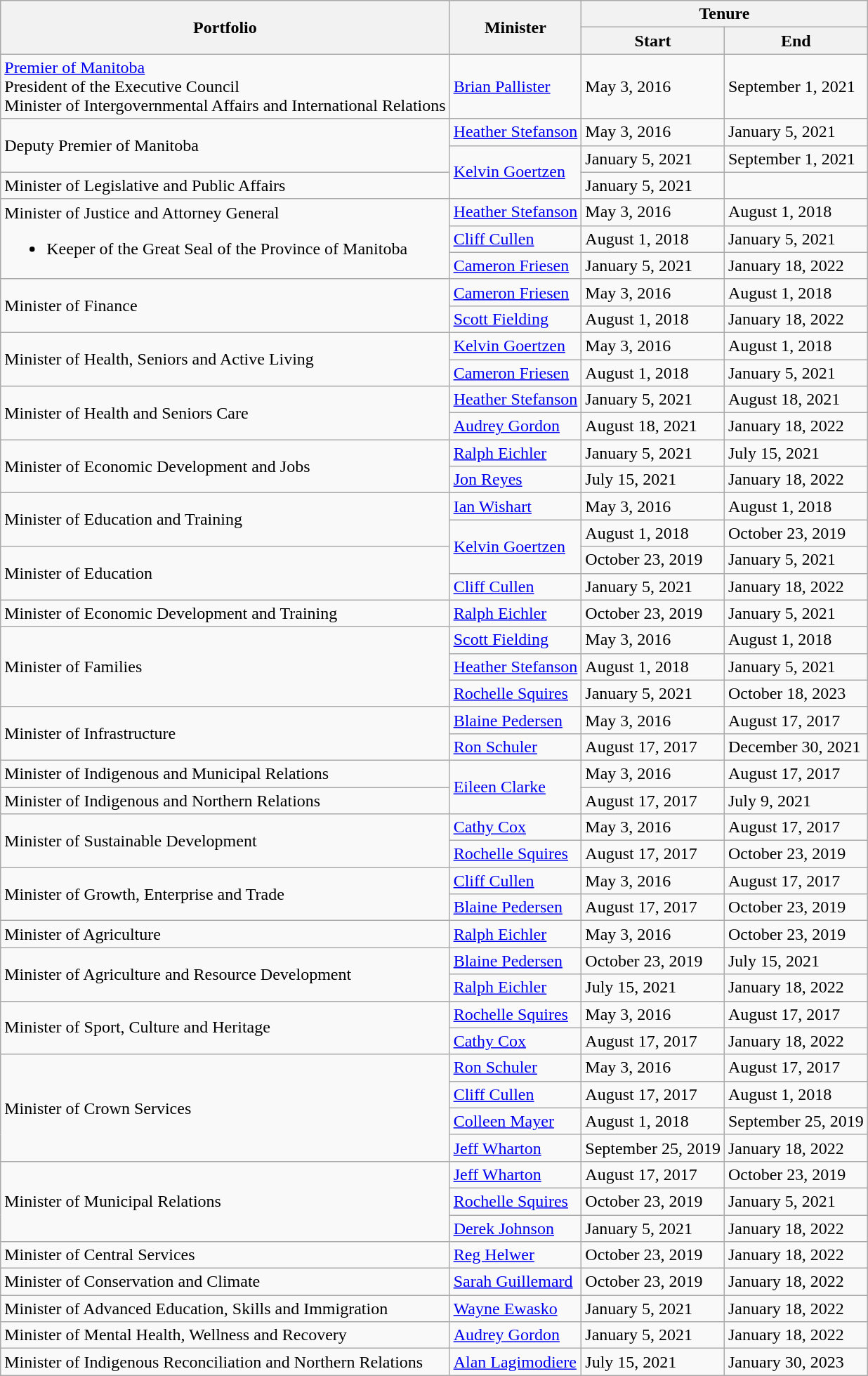<table class="wikitable">
<tr>
<th rowspan="2">Portfolio</th>
<th rowspan="2">Minister</th>
<th colspan="2">Tenure</th>
</tr>
<tr>
<th>Start</th>
<th>End</th>
</tr>
<tr>
<td><a href='#'>Premier of Manitoba</a> <br>President of the Executive Council<br>Minister of Intergovernmental Affairs and International Relations</td>
<td><a href='#'>Brian Pallister</a></td>
<td>May 3, 2016</td>
<td>September 1, 2021</td>
</tr>
<tr>
<td rowspan="2">Deputy Premier of Manitoba</td>
<td><a href='#'>Heather Stefanson</a></td>
<td>May 3, 2016</td>
<td>January 5, 2021</td>
</tr>
<tr>
<td rowspan="2"><a href='#'>Kelvin Goertzen</a></td>
<td>January 5, 2021</td>
<td>September 1, 2021</td>
</tr>
<tr>
<td>Minister of Legislative and Public Affairs</td>
<td>January 5, 2021</td>
<td></td>
</tr>
<tr>
<td rowspan="3">Minister of Justice and Attorney General<br><ul><li>Keeper of the Great Seal of the Province of Manitoba</li></ul></td>
<td><a href='#'>Heather Stefanson</a></td>
<td>May 3, 2016</td>
<td>August 1, 2018</td>
</tr>
<tr>
<td><a href='#'>Cliff Cullen</a></td>
<td>August 1, 2018</td>
<td>January 5, 2021</td>
</tr>
<tr>
<td><a href='#'>Cameron Friesen</a></td>
<td>January 5, 2021</td>
<td>January 18, 2022</td>
</tr>
<tr>
<td rowspan="2">Minister of Finance</td>
<td><a href='#'>Cameron Friesen</a></td>
<td>May 3, 2016</td>
<td>August 1, 2018</td>
</tr>
<tr>
<td><a href='#'>Scott Fielding</a></td>
<td>August 1, 2018</td>
<td>January 18, 2022</td>
</tr>
<tr>
<td rowspan="2">Minister of Health, Seniors and Active Living</td>
<td><a href='#'>Kelvin Goertzen</a></td>
<td>May 3, 2016</td>
<td>August 1, 2018</td>
</tr>
<tr>
<td><a href='#'>Cameron Friesen</a></td>
<td>August 1, 2018</td>
<td>January 5, 2021</td>
</tr>
<tr>
<td rowspan="2">Minister of Health and Seniors Care</td>
<td><a href='#'>Heather Stefanson</a></td>
<td>January 5, 2021</td>
<td>August 18, 2021</td>
</tr>
<tr>
<td><a href='#'>Audrey Gordon</a></td>
<td>August 18, 2021</td>
<td>January 18, 2022</td>
</tr>
<tr>
<td rowspan="2">Minister of Economic Development and Jobs</td>
<td><a href='#'>Ralph Eichler</a></td>
<td>January 5, 2021</td>
<td>July 15, 2021</td>
</tr>
<tr>
<td><a href='#'>Jon Reyes</a></td>
<td>July 15, 2021</td>
<td>January 18, 2022</td>
</tr>
<tr>
<td rowspan="2">Minister of Education and Training</td>
<td><a href='#'>Ian Wishart</a></td>
<td>May 3, 2016</td>
<td>August 1, 2018</td>
</tr>
<tr>
<td rowspan="2"><a href='#'>Kelvin Goertzen</a></td>
<td>August 1, 2018</td>
<td>October 23, 2019</td>
</tr>
<tr>
<td rowspan="2">Minister of Education</td>
<td>October 23, 2019</td>
<td>January 5, 2021</td>
</tr>
<tr>
<td><a href='#'>Cliff Cullen</a></td>
<td>January 5, 2021</td>
<td>January 18, 2022</td>
</tr>
<tr>
<td>Minister of Economic Development and Training</td>
<td><a href='#'>Ralph Eichler</a></td>
<td>October 23, 2019</td>
<td>January 5, 2021</td>
</tr>
<tr>
<td rowspan="3">Minister of Families</td>
<td><a href='#'>Scott Fielding</a></td>
<td>May 3, 2016</td>
<td>August 1, 2018</td>
</tr>
<tr>
<td><a href='#'>Heather Stefanson</a></td>
<td>August 1, 2018</td>
<td>January 5, 2021</td>
</tr>
<tr>
<td><a href='#'>Rochelle Squires</a></td>
<td>January 5, 2021</td>
<td>October 18, 2023</td>
</tr>
<tr>
<td rowspan="2">Minister of Infrastructure</td>
<td><a href='#'>Blaine Pedersen</a></td>
<td>May 3, 2016</td>
<td>August 17, 2017</td>
</tr>
<tr>
<td><a href='#'>Ron Schuler</a></td>
<td>August 17, 2017</td>
<td>December 30, 2021</td>
</tr>
<tr>
<td>Minister of Indigenous and Municipal Relations</td>
<td rowspan="2"><a href='#'>Eileen Clarke</a></td>
<td>May 3, 2016</td>
<td>August 17, 2017</td>
</tr>
<tr>
<td>Minister of Indigenous and Northern Relations</td>
<td>August 17, 2017</td>
<td>July 9, 2021</td>
</tr>
<tr>
<td rowspan="2">Minister of Sustainable Development</td>
<td><a href='#'>Cathy Cox</a></td>
<td>May 3, 2016</td>
<td>August 17, 2017</td>
</tr>
<tr>
<td><a href='#'>Rochelle Squires</a></td>
<td>August 17, 2017</td>
<td>October 23, 2019</td>
</tr>
<tr>
<td rowspan="2">Minister of Growth, Enterprise and Trade</td>
<td><a href='#'>Cliff Cullen</a></td>
<td>May 3, 2016</td>
<td>August 17, 2017</td>
</tr>
<tr>
<td><a href='#'>Blaine Pedersen</a></td>
<td>August 17, 2017</td>
<td>October 23, 2019</td>
</tr>
<tr>
<td>Minister of Agriculture</td>
<td><a href='#'>Ralph Eichler</a></td>
<td>May 3, 2016</td>
<td>October 23, 2019</td>
</tr>
<tr>
<td rowspan="2">Minister of Agriculture and Resource Development</td>
<td><a href='#'>Blaine Pedersen</a></td>
<td>October 23, 2019</td>
<td>July 15, 2021</td>
</tr>
<tr>
<td><a href='#'>Ralph Eichler</a></td>
<td>July 15, 2021</td>
<td>January 18, 2022</td>
</tr>
<tr>
<td rowspan="2">Minister of Sport, Culture and Heritage</td>
<td><a href='#'>Rochelle Squires</a></td>
<td>May 3, 2016</td>
<td>August 17, 2017</td>
</tr>
<tr>
<td><a href='#'>Cathy Cox</a></td>
<td>August 17, 2017</td>
<td>January 18, 2022</td>
</tr>
<tr>
<td rowspan="4">Minister of Crown Services</td>
<td><a href='#'>Ron Schuler</a></td>
<td>May 3, 2016</td>
<td>August 17, 2017</td>
</tr>
<tr>
<td><a href='#'>Cliff Cullen</a></td>
<td>August 17, 2017</td>
<td>August 1, 2018</td>
</tr>
<tr>
<td><a href='#'>Colleen Mayer</a></td>
<td>August 1, 2018</td>
<td>September 25, 2019</td>
</tr>
<tr>
<td><a href='#'>Jeff Wharton</a></td>
<td>September 25, 2019</td>
<td>January 18, 2022</td>
</tr>
<tr>
<td rowspan="3">Minister of Municipal Relations</td>
<td><a href='#'>Jeff Wharton</a></td>
<td>August 17, 2017</td>
<td>October 23, 2019</td>
</tr>
<tr>
<td><a href='#'>Rochelle Squires</a></td>
<td>October 23, 2019</td>
<td>January 5, 2021</td>
</tr>
<tr>
<td><a href='#'>Derek Johnson</a></td>
<td>January 5, 2021</td>
<td>January 18, 2022</td>
</tr>
<tr>
<td>Minister of Central Services</td>
<td><a href='#'>Reg Helwer</a></td>
<td>October 23, 2019</td>
<td>January 18, 2022</td>
</tr>
<tr>
<td>Minister of Conservation and Climate</td>
<td><a href='#'>Sarah Guillemard</a></td>
<td>October 23, 2019</td>
<td>January 18, 2022</td>
</tr>
<tr>
<td>Minister of Advanced Education, Skills and Immigration</td>
<td><a href='#'>Wayne Ewasko</a></td>
<td>January 5, 2021</td>
<td>January 18, 2022</td>
</tr>
<tr>
<td>Minister of Mental Health, Wellness and Recovery</td>
<td><a href='#'>Audrey Gordon</a></td>
<td>January 5, 2021</td>
<td>January 18, 2022</td>
</tr>
<tr>
<td>Minister of Indigenous Reconciliation and Northern Relations</td>
<td><a href='#'>Alan Lagimodiere</a></td>
<td>July 15, 2021</td>
<td>January 30, 2023</td>
</tr>
</table>
